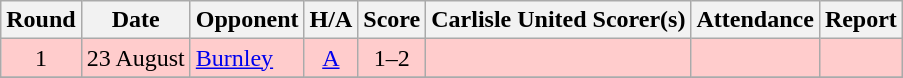<table class="wikitable" style="text-align:center">
<tr>
<th>Round</th>
<th>Date</th>
<th>Opponent</th>
<th>H/A</th>
<th>Score</th>
<th>Carlisle United Scorer(s)</th>
<th>Attendance</th>
<th>Report</th>
</tr>
<tr bgcolor=#FFCCCC>
<td>1</td>
<td align=left>23 August</td>
<td align=left><a href='#'>Burnley</a></td>
<td><a href='#'>A</a></td>
<td>1–2</td>
<td align=left></td>
<td></td>
<td></td>
</tr>
<tr>
</tr>
</table>
